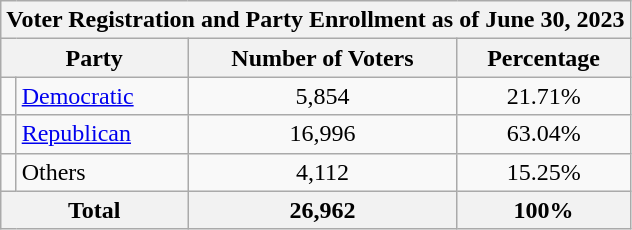<table class=wikitable>
<tr>
<th colspan = 6>Voter Registration and Party Enrollment as of June 30, 2023</th>
</tr>
<tr>
<th colspan = 2>Party</th>
<th>Number of Voters</th>
<th>Percentage</th>
</tr>
<tr>
<td></td>
<td><a href='#'>Democratic</a></td>
<td align = center>5,854</td>
<td align = center>21.71%</td>
</tr>
<tr>
<td></td>
<td><a href='#'>Republican</a></td>
<td align = center>16,996</td>
<td align = center>63.04%</td>
</tr>
<tr>
<td></td>
<td>Others</td>
<td align = center>4,112</td>
<td align = center>15.25%</td>
</tr>
<tr>
<th colspan = 2>Total</th>
<th align = center>26,962</th>
<th align = center>100%</th>
</tr>
</table>
